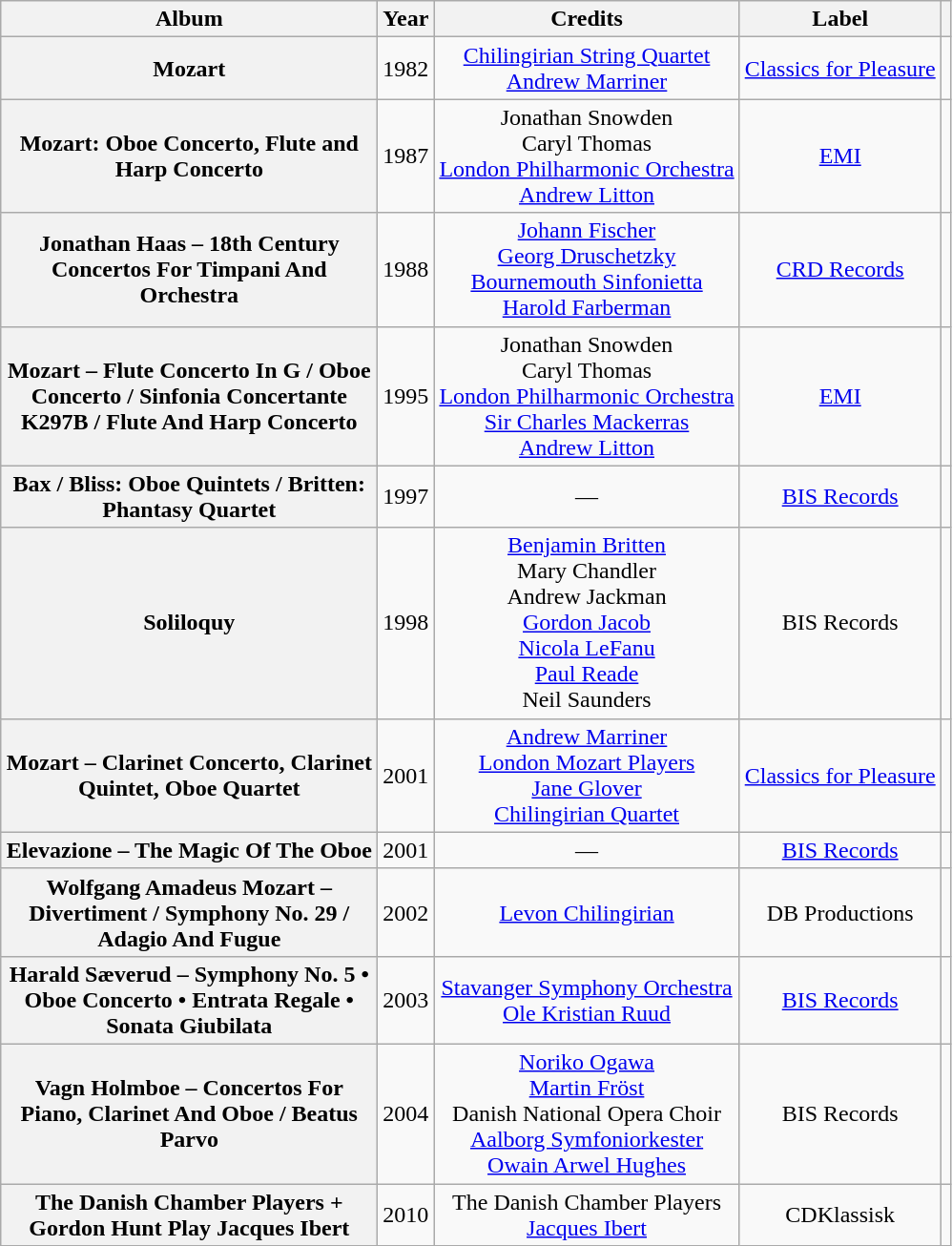<table class="wikitable plainrowheaders" style="text-align:center;">
<tr>
<th scope="col" style="width:16em;">Album</th>
<th scope="col">Year</th>
<th scope="col">Credits</th>
<th scope="col">Label</th>
<th scope="col"></th>
</tr>
<tr>
<th scope="row">Mozart</th>
<td>1982</td>
<td><a href='#'>Chilingirian String Quartet</a><br><a href='#'>Andrew Marriner</a></td>
<td><a href='#'>Classics for Pleasure</a></td>
<td></td>
</tr>
<tr>
<th scope="row">Mozart: Oboe Concerto, Flute and Harp Concerto</th>
<td>1987</td>
<td>Jonathan Snowden<br>Caryl Thomas<br><a href='#'>London Philharmonic Orchestra</a><br><a href='#'>Andrew Litton</a></td>
<td><a href='#'>EMI</a></td>
<td></td>
</tr>
<tr>
<th scope="row">Jonathan Haas – 18th Century Concertos For Timpani And Orchestra</th>
<td>1988</td>
<td><a href='#'>Johann Fischer</a><br><a href='#'>Georg Druschetzky</a><br><a href='#'>Bournemouth Sinfonietta</a><br><a href='#'>Harold Farberman</a></td>
<td><a href='#'>CRD Records</a></td>
<td></td>
</tr>
<tr>
<th scope="row">Mozart – Flute Concerto In G / Oboe Concerto / Sinfonia Concertante K297B / Flute And Harp Concerto</th>
<td>1995</td>
<td>Jonathan Snowden<br>Caryl Thomas<br><a href='#'>London Philharmonic Orchestra</a><br><a href='#'>Sir Charles Mackerras</a><br><a href='#'>Andrew Litton</a></td>
<td><a href='#'>EMI</a></td>
<td></td>
</tr>
<tr>
<th scope="row">Bax / Bliss: Oboe Quintets / Britten: Phantasy Quartet</th>
<td>1997</td>
<td>—</td>
<td><a href='#'>BIS Records</a></td>
<td></td>
</tr>
<tr>
<th scope="row">Soliloquy</th>
<td>1998</td>
<td><a href='#'>Benjamin Britten</a><br>Mary Chandler<br>Andrew Jackman<br><a href='#'>Gordon Jacob</a><br><a href='#'>Nicola LeFanu</a><br><a href='#'>Paul Reade</a><br>Neil Saunders</td>
<td>BIS Records</td>
<td></td>
</tr>
<tr>
<th scope="row">Mozart – Clarinet Concerto, Clarinet Quintet, Oboe Quartet</th>
<td>2001</td>
<td><a href='#'>Andrew Marriner</a><br><a href='#'>London Mozart Players</a><br><a href='#'>Jane Glover</a><br><a href='#'>Chilingirian Quartet</a></td>
<td><a href='#'>Classics for Pleasure</a></td>
<td></td>
</tr>
<tr>
<th scope="row">Elevazione – The Magic Of The Oboe</th>
<td>2001</td>
<td>—</td>
<td><a href='#'>BIS Records</a></td>
<td></td>
</tr>
<tr>
<th scope="row">Wolfgang Amadeus Mozart – Divertiment / Symphony No. 29 / Adagio And Fugue</th>
<td>2002</td>
<td><a href='#'>Levon Chilingirian</a></td>
<td>DB Productions</td>
<td></td>
</tr>
<tr>
<th scope="row">Harald Sæverud – Symphony No. 5 • Oboe Concerto • Entrata Regale • Sonata Giubilata</th>
<td>2003</td>
<td><a href='#'>Stavanger Symphony Orchestra</a><br><a href='#'>Ole Kristian Ruud</a></td>
<td><a href='#'>BIS Records</a></td>
<td></td>
</tr>
<tr>
<th scope="row">Vagn Holmboe – Concertos For Piano, Clarinet And Oboe / Beatus Parvo</th>
<td>2004</td>
<td><a href='#'>Noriko Ogawa</a><br><a href='#'>Martin Fröst</a><br>Danish National Opera Choir<br><a href='#'>Aalborg Symfoniorkester</a><br><a href='#'>Owain Arwel Hughes</a></td>
<td>BIS Records</td>
<td></td>
</tr>
<tr>
<th scope="row">The Danish Chamber Players + Gordon Hunt Play Jacques Ibert</th>
<td>2010</td>
<td>The Danish Chamber Players<br><a href='#'>Jacques Ibert</a></td>
<td>CDKlassisk</td>
<td></td>
</tr>
</table>
